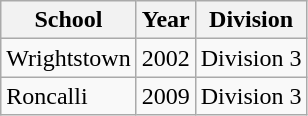<table class="wikitable">
<tr>
<th>School</th>
<th>Year</th>
<th>Division</th>
</tr>
<tr>
<td>Wrightstown</td>
<td>2002</td>
<td>Division 3</td>
</tr>
<tr>
<td>Roncalli</td>
<td>2009</td>
<td>Division 3</td>
</tr>
</table>
